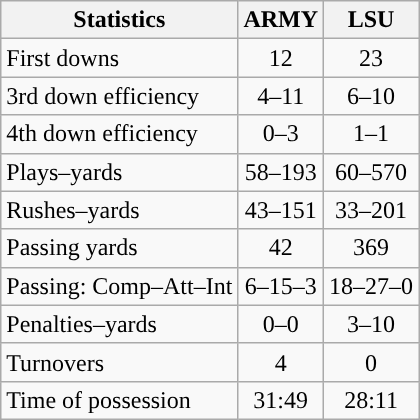<table class="wikitable">
<tr>
<th>Statistics</th>
<th>ARMY</th>
<th>LSU</th>
</tr>
<tr>
<td>First downs</td>
<td align=center>12</td>
<td align=center>23</td>
</tr>
<tr>
<td>3rd down efficiency</td>
<td align=center>4–11</td>
<td align=center>6–10</td>
</tr>
<tr>
<td>4th down efficiency</td>
<td align=center>0–3</td>
<td align=center>1–1</td>
</tr>
<tr>
<td>Plays–yards</td>
<td align=center>58–193</td>
<td align=center>60–570</td>
</tr>
<tr>
<td>Rushes–yards</td>
<td align=center>43–151</td>
<td align=center>33–201</td>
</tr>
<tr>
<td>Passing yards</td>
<td align=center>42</td>
<td align=center>369</td>
</tr>
<tr>
<td>Passing: Comp–Att–Int</td>
<td align=center>6–15–3</td>
<td align=center>18–27–0</td>
</tr>
<tr>
<td>Penalties–yards</td>
<td align=center>0–0</td>
<td align=center>3–10</td>
</tr>
<tr>
<td>Turnovers</td>
<td align=center>4</td>
<td align=center>0</td>
</tr>
<tr>
<td>Time of possession</td>
<td align=center>31:49</td>
<td align=center>28:11</td>
</tr>
</table>
